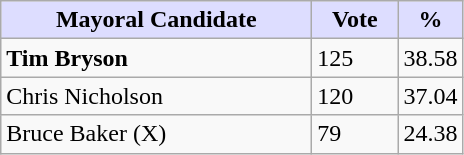<table class="wikitable">
<tr>
<th style="background:#ddf; width:200px;">Mayoral Candidate</th>
<th style="background:#ddf; width:50px;">Vote</th>
<th style="background:#ddf; width:30px;">%</th>
</tr>
<tr>
<td><strong>Tim Bryson</strong></td>
<td>125</td>
<td>38.58</td>
</tr>
<tr>
<td>Chris Nicholson</td>
<td>120</td>
<td>37.04</td>
</tr>
<tr>
<td>Bruce Baker (X)</td>
<td>79</td>
<td>24.38</td>
</tr>
</table>
